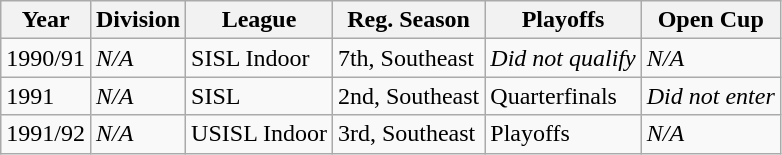<table class="wikitable">
<tr>
<th>Year</th>
<th>Division</th>
<th>League</th>
<th>Reg. Season</th>
<th>Playoffs</th>
<th>Open Cup</th>
</tr>
<tr>
<td>1990/91</td>
<td><em>N/A</em></td>
<td>SISL Indoor</td>
<td>7th, Southeast</td>
<td><em>Did not qualify</em></td>
<td><em>N/A</em></td>
</tr>
<tr>
<td>1991</td>
<td><em>N/A</em></td>
<td>SISL</td>
<td>2nd, Southeast</td>
<td>Quarterfinals</td>
<td><em>Did not enter</em></td>
</tr>
<tr>
<td>1991/92</td>
<td><em>N/A</em></td>
<td>USISL Indoor</td>
<td>3rd, Southeast</td>
<td>Playoffs</td>
<td><em>N/A</em></td>
</tr>
</table>
